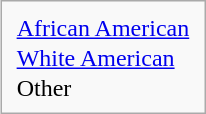<table style="float; margin-left: 1em; margin-bottom: 0.5em" class="infobox">
<tr>
<td style="text-align: center"></td>
</tr>
<tr>
<td style="padding: 0 5px;"> <a href='#'>African American</a></td>
</tr>
<tr>
<td style="padding: 0 5px;"> <a href='#'>White American</a></td>
</tr>
<tr>
<td style="padding: 0 5px;"> Other</td>
</tr>
<tr>
</tr>
</table>
